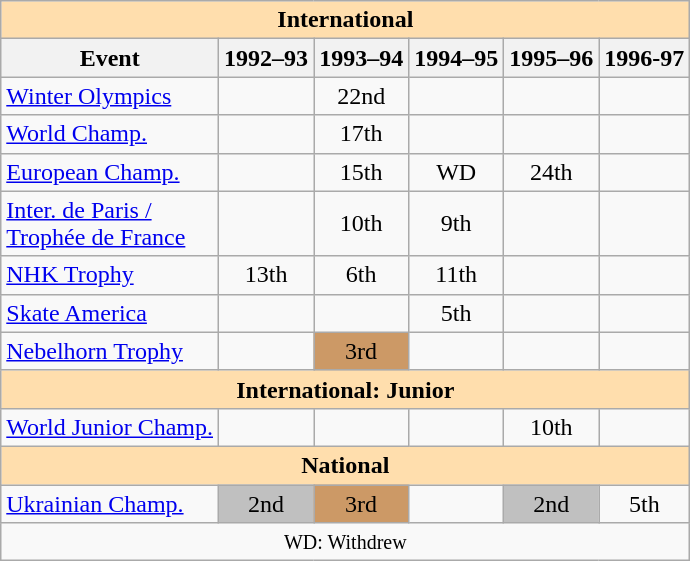<table class="wikitable" style="text-align:center">
<tr>
<th style="background-color: #ffdead; " colspan=6 align=center>International</th>
</tr>
<tr>
<th>Event</th>
<th>1992–93</th>
<th>1993–94</th>
<th>1994–95</th>
<th>1995–96</th>
<th>1996-97</th>
</tr>
<tr>
<td align=left><a href='#'>Winter Olympics</a></td>
<td></td>
<td>22nd</td>
<td></td>
<td></td>
<td></td>
</tr>
<tr>
<td align=left><a href='#'>World Champ.</a></td>
<td></td>
<td>17th</td>
<td></td>
<td></td>
<td></td>
</tr>
<tr>
<td align=left><a href='#'>European Champ.</a></td>
<td></td>
<td>15th</td>
<td>WD</td>
<td>24th</td>
<td></td>
</tr>
<tr>
<td align=left><a href='#'>Inter. de Paris /<br>Trophée de France</a></td>
<td></td>
<td>10th</td>
<td>9th</td>
<td></td>
<td></td>
</tr>
<tr>
<td align=left><a href='#'>NHK Trophy</a></td>
<td>13th</td>
<td>6th</td>
<td>11th</td>
<td></td>
<td></td>
</tr>
<tr>
<td align=left><a href='#'>Skate America</a></td>
<td></td>
<td></td>
<td>5th</td>
<td></td>
<td></td>
</tr>
<tr>
<td align=left><a href='#'>Nebelhorn Trophy</a></td>
<td></td>
<td bgcolor=cc9966>3rd</td>
<td></td>
<td></td>
<td></td>
</tr>
<tr>
<th style="background-color: #ffdead; " colspan=6 align=center>International: Junior</th>
</tr>
<tr>
<td align=left><a href='#'>World Junior Champ.</a></td>
<td></td>
<td></td>
<td></td>
<td>10th</td>
<td></td>
</tr>
<tr>
<th style="background-color: #ffdead; " colspan=6 align=center>National</th>
</tr>
<tr>
<td align=left><a href='#'>Ukrainian Champ.</a></td>
<td bgcolor=silver>2nd</td>
<td bgcolor=cc9966>3rd</td>
<td></td>
<td bgcolor=silver>2nd</td>
<td>5th</td>
</tr>
<tr>
<td colspan=6 align=center><small> WD: Withdrew </small></td>
</tr>
</table>
